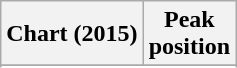<table class="wikitable plainrowheaders sortable">
<tr>
<th scope="col">Chart (2015)</th>
<th scope="col">Peak<br>position</th>
</tr>
<tr>
</tr>
<tr>
</tr>
<tr>
</tr>
<tr>
</tr>
<tr>
</tr>
<tr>
</tr>
<tr>
</tr>
<tr>
</tr>
</table>
